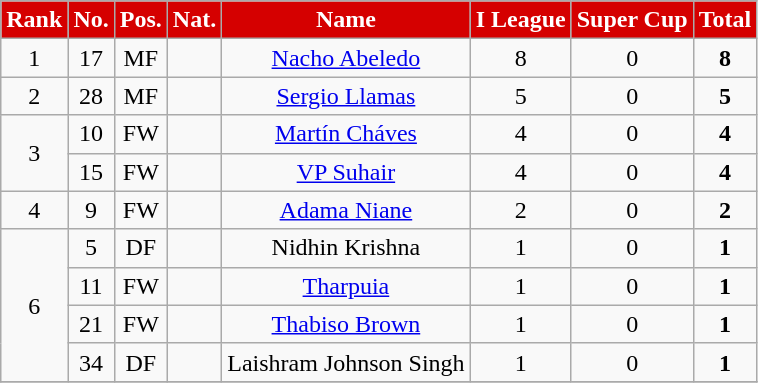<table class="wikitable sortable" style="text-align:center">
<tr>
<th style="background:#d50000; color:white; text-align:center;">Rank</th>
<th style="background:#d50000; color:white; text-align:center;">No.</th>
<th style="background:#d50000; color:white; text-align:center;">Pos.</th>
<th style="background:#d50000; color:white; text-align:center;">Nat.</th>
<th style="background:#d50000; color:white; text-align:center;">Name</th>
<th style="background:#d50000; color:white; text-align:center;">I League</th>
<th style="background:#d50000; color:white; text-align:center;">Super Cup</th>
<th style="background:#d50000; color:white; text-align:center;">Total</th>
</tr>
<tr>
<td rowspan="1">1</td>
<td>17</td>
<td>MF</td>
<td></td>
<td><a href='#'>Nacho Abeledo</a></td>
<td>8</td>
<td>0</td>
<td><strong>8</strong></td>
</tr>
<tr>
<td rowspan="1">2</td>
<td>28</td>
<td>MF</td>
<td></td>
<td><a href='#'>Sergio Llamas</a></td>
<td>5</td>
<td>0</td>
<td><strong>5</strong></td>
</tr>
<tr>
<td rowspan="2">3</td>
<td>10</td>
<td>FW</td>
<td></td>
<td><a href='#'>Martín Cháves</a></td>
<td>4</td>
<td>0</td>
<td><strong>4</strong></td>
</tr>
<tr>
<td>15</td>
<td>FW</td>
<td></td>
<td><a href='#'>VP Suhair</a></td>
<td>4</td>
<td>0</td>
<td><strong>4</strong></td>
</tr>
<tr>
<td rowspan="1">4</td>
<td>9</td>
<td>FW</td>
<td></td>
<td><a href='#'>Adama Niane</a></td>
<td>2</td>
<td>0</td>
<td><strong>2</strong></td>
</tr>
<tr>
<td rowspan="4">6</td>
<td>5</td>
<td>DF</td>
<td></td>
<td>Nidhin Krishna</td>
<td>1</td>
<td>0</td>
<td><strong>1</strong></td>
</tr>
<tr>
<td>11</td>
<td>FW</td>
<td></td>
<td><a href='#'>Tharpuia</a></td>
<td>1</td>
<td>0</td>
<td><strong>1</strong></td>
</tr>
<tr>
<td>21</td>
<td>FW</td>
<td></td>
<td><a href='#'>Thabiso Brown</a></td>
<td>1</td>
<td>0</td>
<td><strong>1</strong></td>
</tr>
<tr>
<td>34</td>
<td>DF</td>
<td></td>
<td>Laishram Johnson Singh</td>
<td>1</td>
<td>0</td>
<td><strong>1</strong></td>
</tr>
<tr>
</tr>
</table>
